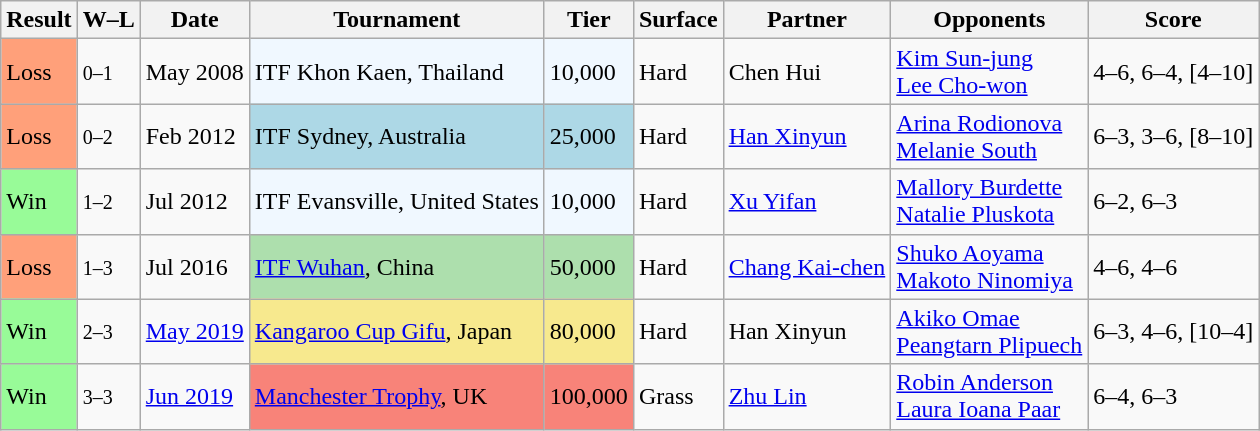<table class="sortable wikitable">
<tr>
<th>Result</th>
<th class="unsortable">W–L</th>
<th>Date</th>
<th>Tournament</th>
<th>Tier</th>
<th>Surface</th>
<th>Partner</th>
<th>Opponents</th>
<th class="unsortable">Score</th>
</tr>
<tr>
<td style="background:#ffa07a;">Loss</td>
<td><small>0–1</small></td>
<td>May 2008</td>
<td style="background:#f0f8ff;">ITF Khon Kaen, Thailand</td>
<td style="background:#f0f8ff;">10,000</td>
<td>Hard</td>
<td> Chen Hui</td>
<td> <a href='#'>Kim Sun-jung</a> <br>  <a href='#'>Lee Cho-won</a></td>
<td>4–6, 6–4, [4–10]</td>
</tr>
<tr>
<td style="background:#ffa07a;">Loss</td>
<td><small>0–2</small></td>
<td>Feb 2012</td>
<td style="background:lightblue;">ITF Sydney, Australia</td>
<td style="background:lightblue;">25,000</td>
<td>Hard</td>
<td> <a href='#'>Han Xinyun</a></td>
<td> <a href='#'>Arina Rodionova</a> <br>  <a href='#'>Melanie South</a></td>
<td>6–3, 3–6, [8–10]</td>
</tr>
<tr>
<td bgcolor="98FB98">Win</td>
<td><small>1–2</small></td>
<td>Jul 2012</td>
<td style="background:#f0f8ff;">ITF Evansville, United States</td>
<td style="background:#f0f8ff;">10,000</td>
<td>Hard</td>
<td> <a href='#'>Xu Yifan</a></td>
<td> <a href='#'>Mallory Burdette</a> <br>  <a href='#'>Natalie Pluskota</a></td>
<td>6–2, 6–3</td>
</tr>
<tr>
<td style="background:#ffa07a;">Loss</td>
<td><small>1–3</small></td>
<td>Jul 2016</td>
<td style="background:#addfad;"><a href='#'>ITF Wuhan</a>, China</td>
<td style="background:#addfad;">50,000</td>
<td>Hard</td>
<td> <a href='#'>Chang Kai-chen</a></td>
<td> <a href='#'>Shuko Aoyama</a> <br>  <a href='#'>Makoto Ninomiya</a></td>
<td>4–6, 4–6</td>
</tr>
<tr>
<td bgcolor="98FB98">Win</td>
<td><small>2–3</small></td>
<td><a href='#'>May 2019</a></td>
<td style="background:#f7e98e;"><a href='#'>Kangaroo Cup Gifu</a>, Japan</td>
<td style="background:#f7e98e;">80,000</td>
<td>Hard</td>
<td> Han Xinyun</td>
<td> <a href='#'>Akiko Omae</a> <br>  <a href='#'>Peangtarn Plipuech</a></td>
<td>6–3, 4–6, [10–4]</td>
</tr>
<tr>
<td bgcolor="98FB98">Win</td>
<td><small>3–3</small></td>
<td><a href='#'>Jun 2019</a></td>
<td style="background:#f88379;"><a href='#'>Manchester Trophy</a>, UK</td>
<td style="background:#f88379;">100,000</td>
<td>Grass</td>
<td> <a href='#'>Zhu Lin</a></td>
<td> <a href='#'>Robin Anderson</a> <br>  <a href='#'>Laura Ioana Paar</a></td>
<td>6–4, 6–3</td>
</tr>
</table>
